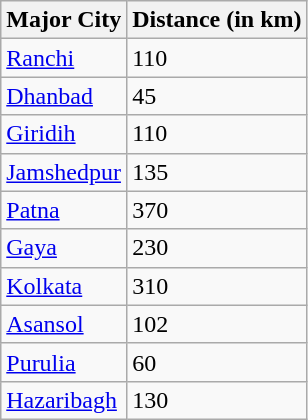<table class="wikitable sortable">
<tr>
<th>Major City</th>
<th>Distance (in km)</th>
</tr>
<tr>
<td><a href='#'>Ranchi</a></td>
<td>110</td>
</tr>
<tr>
<td><a href='#'>Dhanbad</a></td>
<td>45</td>
</tr>
<tr>
<td><a href='#'>Giridih</a></td>
<td>110</td>
</tr>
<tr>
<td><a href='#'>Jamshedpur</a></td>
<td>135</td>
</tr>
<tr>
<td><a href='#'>Patna</a></td>
<td>370</td>
</tr>
<tr>
<td><a href='#'>Gaya</a></td>
<td>230</td>
</tr>
<tr>
<td><a href='#'>Kolkata</a></td>
<td>310</td>
</tr>
<tr>
<td><a href='#'>Asansol</a></td>
<td>102</td>
</tr>
<tr>
<td><a href='#'>Purulia</a></td>
<td>60</td>
</tr>
<tr>
<td><a href='#'>Hazaribagh</a></td>
<td>130</td>
</tr>
</table>
